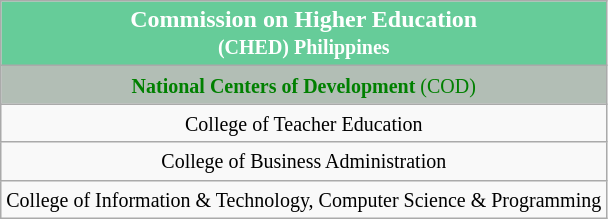<table class="wikitable floatright">
<tr style="color:white; background:#66CC99; text-align:center;">
<td><strong>Commission on Higher Education <br> <small>(CHED) Philippines</small></strong></td>
</tr>
<tr style="color:green; background:#B2BEB5; text-align:center;">
<td><small> <strong>National Centers of Development</strong> (COD)</small></td>
</tr>
<tr>
<td style="text-align:center;"><small> College of Teacher Education </small></td>
</tr>
<tr>
<td style="text-align:center;"><small>College of Business Administration</small></td>
</tr>
<tr>
<td style="text-align:center;"><small>College of Information & Technology, Computer Science & Programming</small></td>
</tr>
</table>
